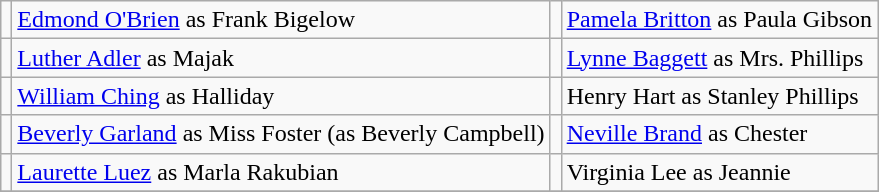<table class="wikitable">
<tr>
<td></td>
<td><a href='#'>Edmond O'Brien</a> as Frank Bigelow</td>
<td></td>
<td><a href='#'>Pamela Britton</a> as Paula Gibson</td>
</tr>
<tr>
<td></td>
<td><a href='#'>Luther Adler</a> as Majak</td>
<td></td>
<td><a href='#'>Lynne Baggett</a> as Mrs. Phillips</td>
</tr>
<tr>
<td></td>
<td><a href='#'>William Ching</a> as Halliday</td>
<td></td>
<td>Henry Hart as Stanley Phillips</td>
</tr>
<tr>
<td></td>
<td><a href='#'>Beverly Garland</a> as Miss Foster (as Beverly Campbell)</td>
<td></td>
<td><a href='#'>Neville Brand</a> as Chester</td>
</tr>
<tr>
<td></td>
<td><a href='#'>Laurette Luez</a> as Marla Rakubian</td>
<td></td>
<td>Virginia Lee as Jeannie</td>
</tr>
<tr>
</tr>
</table>
